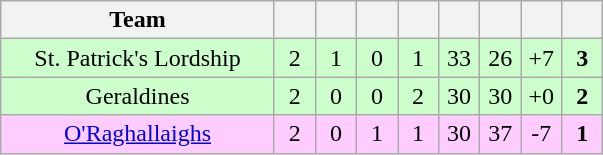<table class="wikitable" style="text-align:center">
<tr>
<th style="width:175px;">Team</th>
<th width="20"></th>
<th width="20"></th>
<th width="20"></th>
<th width="20"></th>
<th width="20"></th>
<th width="20"></th>
<th width="20"></th>
<th width="20"></th>
</tr>
<tr style="background:#cfc;">
<td>St. Patrick's Lordship</td>
<td>2</td>
<td>1</td>
<td>0</td>
<td>1</td>
<td>33</td>
<td>26</td>
<td>+7</td>
<td><strong>3</strong></td>
</tr>
<tr style="background:#cfc;">
<td>Geraldines</td>
<td>2</td>
<td>0</td>
<td>0</td>
<td>2</td>
<td>30</td>
<td>30</td>
<td>+0</td>
<td><strong>2</strong></td>
</tr>
<tr style="background:#fcf;">
<td><a href='#'>O'Raghallaighs</a></td>
<td>2</td>
<td>0</td>
<td>1</td>
<td>1</td>
<td>30</td>
<td>37</td>
<td>-7</td>
<td><strong>1</strong></td>
</tr>
</table>
